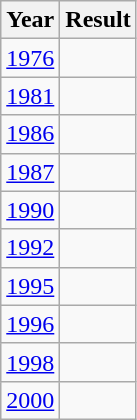<table class="wikitable" style="text-align:center">
<tr>
<th>Year</th>
<th>Result</th>
</tr>
<tr>
<td><a href='#'>1976</a></td>
<td></td>
</tr>
<tr>
<td><a href='#'>1981</a></td>
<td></td>
</tr>
<tr>
<td><a href='#'>1986</a></td>
<td></td>
</tr>
<tr>
<td><a href='#'>1987</a></td>
<td></td>
</tr>
<tr>
<td><a href='#'>1990</a></td>
<td></td>
</tr>
<tr>
<td><a href='#'>1992</a></td>
<td></td>
</tr>
<tr>
<td><a href='#'>1995</a></td>
<td></td>
</tr>
<tr>
<td><a href='#'>1996</a></td>
<td></td>
</tr>
<tr>
<td><a href='#'>1998</a></td>
<td></td>
</tr>
<tr>
<td><a href='#'>2000</a></td>
<td></td>
</tr>
</table>
